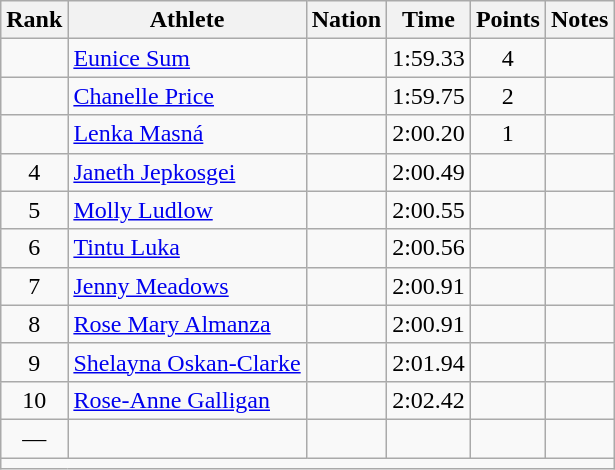<table class="wikitable mw-datatable sortable" style="text-align:center;">
<tr>
<th>Rank</th>
<th>Athlete</th>
<th>Nation</th>
<th>Time</th>
<th>Points</th>
<th>Notes</th>
</tr>
<tr>
<td></td>
<td align=left><a href='#'>Eunice Sum</a></td>
<td align=left></td>
<td>1:59.33</td>
<td>4</td>
<td></td>
</tr>
<tr>
<td></td>
<td align=left><a href='#'>Chanelle Price</a></td>
<td align=left></td>
<td>1:59.75</td>
<td>2</td>
<td></td>
</tr>
<tr>
<td></td>
<td align=left><a href='#'>Lenka Masná</a></td>
<td align=left></td>
<td>2:00.20</td>
<td>1</td>
<td></td>
</tr>
<tr>
<td>4</td>
<td align=left><a href='#'>Janeth Jepkosgei</a></td>
<td align=left></td>
<td>2:00.49</td>
<td></td>
<td></td>
</tr>
<tr>
<td>5</td>
<td align=left><a href='#'>Molly Ludlow</a></td>
<td align=left></td>
<td>2:00.55</td>
<td></td>
<td></td>
</tr>
<tr>
<td>6</td>
<td align=left><a href='#'>Tintu Luka</a></td>
<td align=left></td>
<td>2:00.56</td>
<td></td>
<td></td>
</tr>
<tr>
<td>7</td>
<td align=left><a href='#'>Jenny Meadows</a></td>
<td align=left></td>
<td>2:00.91</td>
<td></td>
<td></td>
</tr>
<tr>
<td>8</td>
<td align=left><a href='#'>Rose Mary Almanza</a></td>
<td align=left></td>
<td>2:00.91</td>
<td></td>
<td></td>
</tr>
<tr>
<td>9</td>
<td align=left><a href='#'>Shelayna Oskan-Clarke</a></td>
<td align=left></td>
<td>2:01.94</td>
<td></td>
<td></td>
</tr>
<tr>
<td>10</td>
<td align=left><a href='#'>Rose-Anne Galligan</a></td>
<td align=left></td>
<td>2:02.42</td>
<td></td>
<td></td>
</tr>
<tr>
<td>—</td>
<td align=left></td>
<td align=left></td>
<td></td>
<td></td>
<td></td>
</tr>
<tr class="sortbottom">
<td colspan=6></td>
</tr>
</table>
